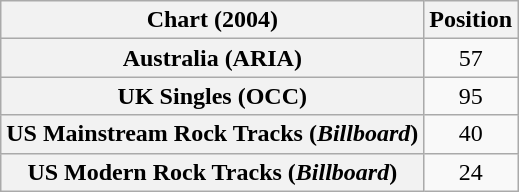<table class="wikitable sortable plainrowheaders" style="text-align:center">
<tr>
<th scope="col">Chart (2004)</th>
<th scope="col">Position</th>
</tr>
<tr>
<th scope="row">Australia (ARIA)</th>
<td>57</td>
</tr>
<tr>
<th scope="row">UK Singles (OCC)</th>
<td>95</td>
</tr>
<tr>
<th scope="row">US Mainstream Rock Tracks (<em>Billboard</em>)</th>
<td>40</td>
</tr>
<tr>
<th scope="row">US Modern Rock Tracks (<em>Billboard</em>)</th>
<td>24</td>
</tr>
</table>
